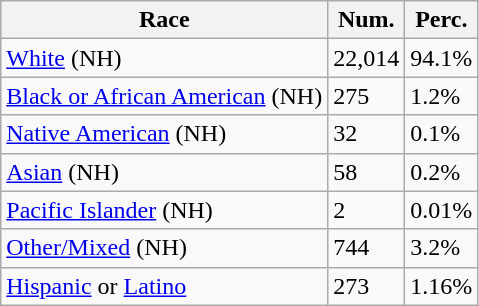<table class="wikitable">
<tr>
<th>Race</th>
<th>Num.</th>
<th>Perc.</th>
</tr>
<tr>
<td><a href='#'>White</a> (NH)</td>
<td>22,014</td>
<td>94.1%</td>
</tr>
<tr>
<td><a href='#'>Black or African American</a> (NH)</td>
<td>275</td>
<td>1.2%</td>
</tr>
<tr>
<td><a href='#'>Native American</a> (NH)</td>
<td>32</td>
<td>0.1%</td>
</tr>
<tr>
<td><a href='#'>Asian</a> (NH)</td>
<td>58</td>
<td>0.2%</td>
</tr>
<tr>
<td><a href='#'>Pacific Islander</a> (NH)</td>
<td>2</td>
<td>0.01%</td>
</tr>
<tr>
<td><a href='#'>Other/Mixed</a> (NH)</td>
<td>744</td>
<td>3.2%</td>
</tr>
<tr>
<td><a href='#'>Hispanic</a> or <a href='#'>Latino</a></td>
<td>273</td>
<td>1.16%</td>
</tr>
</table>
